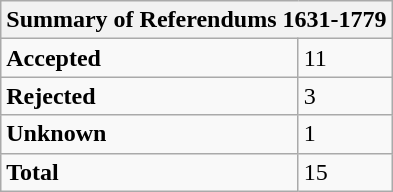<table class="wikitable">
<tr>
<th colspan="2">Summary of Referendums 1631-1779</th>
</tr>
<tr>
<td><strong>Accepted</strong></td>
<td>11</td>
</tr>
<tr>
<td><strong>Rejected</strong></td>
<td>3</td>
</tr>
<tr>
<td><strong>Unknown</strong></td>
<td>1</td>
</tr>
<tr>
<td><strong>Total</strong></td>
<td>15</td>
</tr>
</table>
